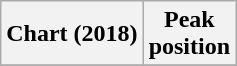<table class="wikitable plainrowheaders" style="text-align:center">
<tr>
<th scope="col">Chart (2018)</th>
<th scope="col">Peak<br>position</th>
</tr>
<tr>
</tr>
</table>
